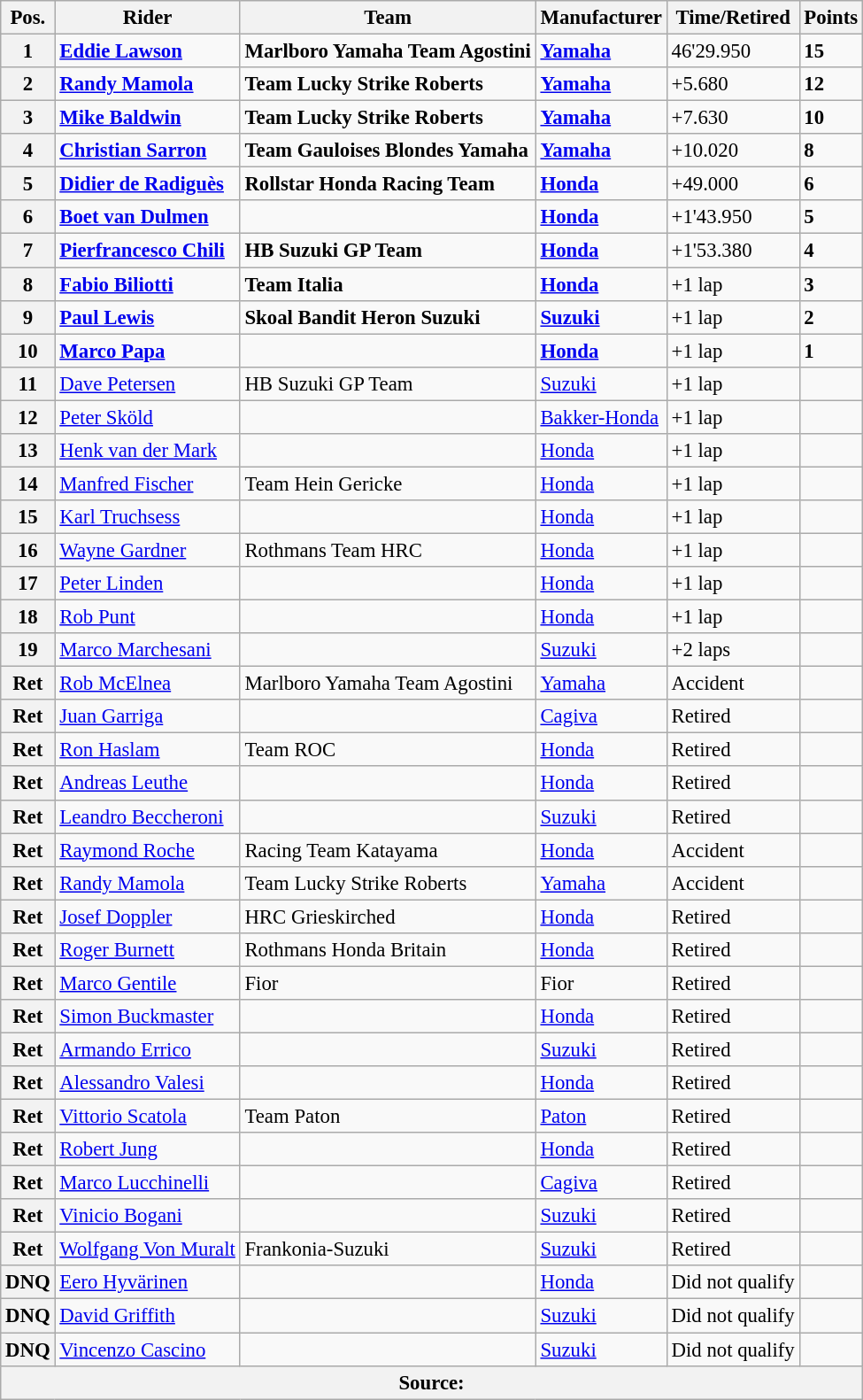<table class="wikitable" style="font-size: 95%;">
<tr>
<th>Pos.</th>
<th>Rider</th>
<th>Team</th>
<th>Manufacturer</th>
<th>Time/Retired</th>
<th>Points</th>
</tr>
<tr>
<th>1</th>
<td> <strong><a href='#'>Eddie Lawson</a></strong></td>
<td><strong>Marlboro Yamaha Team Agostini</strong></td>
<td><strong><a href='#'>Yamaha</a></strong></td>
<td>46'29.950</td>
<td><strong>15</strong></td>
</tr>
<tr>
<th>2</th>
<td> <strong><a href='#'>Randy Mamola</a></strong></td>
<td><strong>Team Lucky Strike Roberts</strong></td>
<td><strong><a href='#'>Yamaha</a></strong></td>
<td>+5.680</td>
<td><strong>12</strong></td>
</tr>
<tr>
<th>3</th>
<td> <strong><a href='#'>Mike Baldwin</a></strong></td>
<td><strong>Team Lucky Strike Roberts</strong></td>
<td><strong><a href='#'>Yamaha</a></strong></td>
<td>+7.630</td>
<td><strong>10</strong></td>
</tr>
<tr>
<th>4</th>
<td> <strong><a href='#'>Christian Sarron</a></strong></td>
<td><strong>Team Gauloises Blondes Yamaha</strong></td>
<td><strong><a href='#'>Yamaha</a></strong></td>
<td>+10.020</td>
<td><strong>8</strong></td>
</tr>
<tr>
<th>5</th>
<td> <strong><a href='#'>Didier de Radiguès</a></strong></td>
<td><strong>Rollstar Honda Racing Team</strong></td>
<td><strong><a href='#'>Honda</a></strong></td>
<td>+49.000</td>
<td><strong>6</strong></td>
</tr>
<tr>
<th>6</th>
<td> <strong><a href='#'>Boet van Dulmen</a></strong></td>
<td></td>
<td><strong><a href='#'>Honda</a></strong></td>
<td>+1'43.950</td>
<td><strong>5</strong></td>
</tr>
<tr>
<th>7</th>
<td> <strong><a href='#'>Pierfrancesco Chili</a></strong></td>
<td><strong>HB Suzuki GP Team</strong></td>
<td><strong><a href='#'>Honda</a></strong></td>
<td>+1'53.380</td>
<td><strong>4</strong></td>
</tr>
<tr>
<th>8</th>
<td> <strong><a href='#'>Fabio Biliotti</a></strong></td>
<td><strong>Team Italia</strong></td>
<td><strong><a href='#'>Honda</a></strong></td>
<td>+1 lap</td>
<td><strong>3</strong></td>
</tr>
<tr>
<th>9</th>
<td> <strong><a href='#'>Paul Lewis</a></strong></td>
<td><strong>Skoal Bandit Heron Suzuki</strong></td>
<td><strong><a href='#'>Suzuki</a></strong></td>
<td>+1 lap</td>
<td><strong>2</strong></td>
</tr>
<tr>
<th>10</th>
<td> <strong><a href='#'>Marco Papa</a></strong></td>
<td></td>
<td><strong><a href='#'>Honda</a></strong></td>
<td>+1 lap</td>
<td><strong>1</strong></td>
</tr>
<tr>
<th>11</th>
<td> <a href='#'>Dave Petersen</a></td>
<td>HB Suzuki GP Team</td>
<td><a href='#'>Suzuki</a></td>
<td>+1 lap</td>
<td></td>
</tr>
<tr>
<th>12</th>
<td> <a href='#'>Peter Sköld</a></td>
<td></td>
<td><a href='#'>Bakker-Honda</a></td>
<td>+1 lap</td>
<td></td>
</tr>
<tr>
<th>13</th>
<td> <a href='#'>Henk van der Mark</a></td>
<td></td>
<td><a href='#'>Honda</a></td>
<td>+1 lap</td>
<td></td>
</tr>
<tr>
<th>14</th>
<td> <a href='#'>Manfred Fischer</a></td>
<td>Team Hein Gericke</td>
<td><a href='#'>Honda</a></td>
<td>+1 lap</td>
<td></td>
</tr>
<tr>
<th>15</th>
<td> <a href='#'>Karl Truchsess</a></td>
<td></td>
<td><a href='#'>Honda</a></td>
<td>+1 lap</td>
<td></td>
</tr>
<tr>
<th>16</th>
<td> <a href='#'>Wayne Gardner</a></td>
<td>Rothmans Team HRC</td>
<td><a href='#'>Honda</a></td>
<td>+1 lap</td>
<td></td>
</tr>
<tr>
<th>17</th>
<td> <a href='#'>Peter Linden</a></td>
<td></td>
<td><a href='#'>Honda</a></td>
<td>+1 lap</td>
<td></td>
</tr>
<tr>
<th>18</th>
<td> <a href='#'>Rob Punt</a></td>
<td></td>
<td><a href='#'>Honda</a></td>
<td>+1 lap</td>
<td></td>
</tr>
<tr>
<th>19</th>
<td> <a href='#'>Marco Marchesani</a></td>
<td></td>
<td><a href='#'>Suzuki</a></td>
<td>+2 laps</td>
<td></td>
</tr>
<tr>
<th>Ret</th>
<td> <a href='#'>Rob McElnea</a></td>
<td>Marlboro Yamaha Team Agostini</td>
<td><a href='#'>Yamaha</a></td>
<td>Accident</td>
<td></td>
</tr>
<tr>
<th>Ret</th>
<td> <a href='#'>Juan Garriga</a></td>
<td></td>
<td><a href='#'>Cagiva</a></td>
<td>Retired</td>
<td></td>
</tr>
<tr>
<th>Ret</th>
<td> <a href='#'>Ron Haslam</a></td>
<td>Team ROC</td>
<td><a href='#'>Honda</a></td>
<td>Retired</td>
<td></td>
</tr>
<tr>
<th>Ret</th>
<td> <a href='#'>Andreas Leuthe</a></td>
<td></td>
<td><a href='#'>Honda</a></td>
<td>Retired</td>
<td></td>
</tr>
<tr>
<th>Ret</th>
<td> <a href='#'>Leandro Beccheroni</a></td>
<td></td>
<td><a href='#'>Suzuki</a></td>
<td>Retired</td>
<td></td>
</tr>
<tr>
<th>Ret</th>
<td> <a href='#'>Raymond Roche</a></td>
<td>Racing Team Katayama</td>
<td><a href='#'>Honda</a></td>
<td>Accident</td>
<td></td>
</tr>
<tr>
<th>Ret</th>
<td> <a href='#'>Randy Mamola</a></td>
<td>Team Lucky Strike Roberts</td>
<td><a href='#'>Yamaha</a></td>
<td>Accident</td>
<td></td>
</tr>
<tr>
<th>Ret</th>
<td> <a href='#'>Josef Doppler</a></td>
<td>HRC Grieskirched</td>
<td><a href='#'>Honda</a></td>
<td>Retired</td>
<td></td>
</tr>
<tr>
<th>Ret</th>
<td> <a href='#'>Roger Burnett</a></td>
<td>Rothmans Honda Britain</td>
<td><a href='#'>Honda</a></td>
<td>Retired</td>
<td></td>
</tr>
<tr>
<th>Ret</th>
<td> <a href='#'>Marco Gentile</a></td>
<td>Fior</td>
<td>Fior</td>
<td>Retired</td>
<td></td>
</tr>
<tr>
<th>Ret</th>
<td> <a href='#'>Simon Buckmaster</a></td>
<td></td>
<td><a href='#'>Honda</a></td>
<td>Retired</td>
<td></td>
</tr>
<tr>
<th>Ret</th>
<td> <a href='#'>Armando Errico</a></td>
<td></td>
<td><a href='#'>Suzuki</a></td>
<td>Retired</td>
<td></td>
</tr>
<tr>
<th>Ret</th>
<td> <a href='#'>Alessandro Valesi</a></td>
<td></td>
<td><a href='#'>Honda</a></td>
<td>Retired</td>
<td></td>
</tr>
<tr>
<th>Ret</th>
<td> <a href='#'>Vittorio Scatola</a></td>
<td>Team Paton</td>
<td><a href='#'>Paton</a></td>
<td>Retired</td>
<td></td>
</tr>
<tr>
<th>Ret</th>
<td> <a href='#'>Robert Jung</a></td>
<td></td>
<td><a href='#'>Honda</a></td>
<td>Retired</td>
<td></td>
</tr>
<tr>
<th>Ret</th>
<td> <a href='#'>Marco Lucchinelli</a></td>
<td></td>
<td><a href='#'>Cagiva</a></td>
<td>Retired</td>
<td></td>
</tr>
<tr>
<th>Ret</th>
<td> <a href='#'>Vinicio Bogani</a></td>
<td></td>
<td><a href='#'>Suzuki</a></td>
<td>Retired</td>
<td></td>
</tr>
<tr>
<th>Ret</th>
<td> <a href='#'>Wolfgang Von Muralt</a></td>
<td>Frankonia-Suzuki</td>
<td><a href='#'>Suzuki</a></td>
<td>Retired</td>
<td></td>
</tr>
<tr>
<th>DNQ</th>
<td> <a href='#'>Eero Hyvärinen</a></td>
<td></td>
<td><a href='#'>Honda</a></td>
<td>Did not qualify</td>
<td></td>
</tr>
<tr>
<th>DNQ</th>
<td> <a href='#'>David Griffith</a></td>
<td></td>
<td><a href='#'>Suzuki</a></td>
<td>Did not qualify</td>
<td></td>
</tr>
<tr>
<th>DNQ</th>
<td> <a href='#'>Vincenzo Cascino</a></td>
<td></td>
<td><a href='#'>Suzuki</a></td>
<td>Did not qualify</td>
<td></td>
</tr>
<tr>
<th colspan=8>Source: </th>
</tr>
</table>
